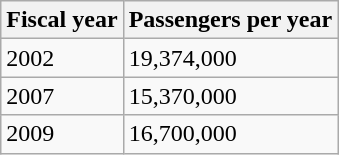<table class="wikitable">
<tr>
<th>Fiscal year</th>
<th>Passengers per year</th>
</tr>
<tr>
<td>2002</td>
<td>19,374,000</td>
</tr>
<tr>
<td>2007</td>
<td>15,370,000</td>
</tr>
<tr>
<td>2009</td>
<td>16,700,000</td>
</tr>
</table>
